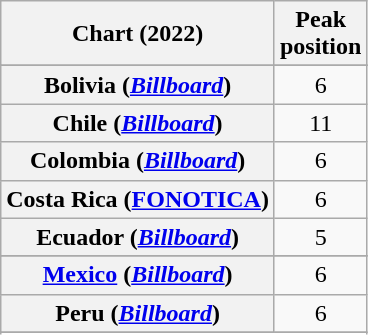<table class="wikitable sortable plainrowheaders" style="text-align:center">
<tr>
<th scope="col">Chart (2022)</th>
<th scope="col">Peak<br>position</th>
</tr>
<tr>
</tr>
<tr>
<th scope="row">Bolivia (<em><a href='#'>Billboard</a></em>)</th>
<td>6</td>
</tr>
<tr>
<th scope="row">Chile (<em><a href='#'>Billboard</a></em>)</th>
<td>11</td>
</tr>
<tr>
<th scope="row">Colombia (<em><a href='#'>Billboard</a></em>)</th>
<td>6</td>
</tr>
<tr>
<th scope="row">Costa Rica (<a href='#'>FONOTICA</a>)</th>
<td>6</td>
</tr>
<tr>
<th scope="row">Ecuador (<em><a href='#'>Billboard</a></em>)</th>
<td>5</td>
</tr>
<tr>
</tr>
<tr>
<th scope="row"><a href='#'>Mexico</a> (<em><a href='#'>Billboard</a></em>)</th>
<td>6</td>
</tr>
<tr>
<th scope="row">Peru (<em><a href='#'>Billboard</a></em>)</th>
<td>6</td>
</tr>
<tr>
</tr>
<tr>
</tr>
<tr>
</tr>
<tr>
</tr>
<tr>
</tr>
<tr>
</tr>
</table>
